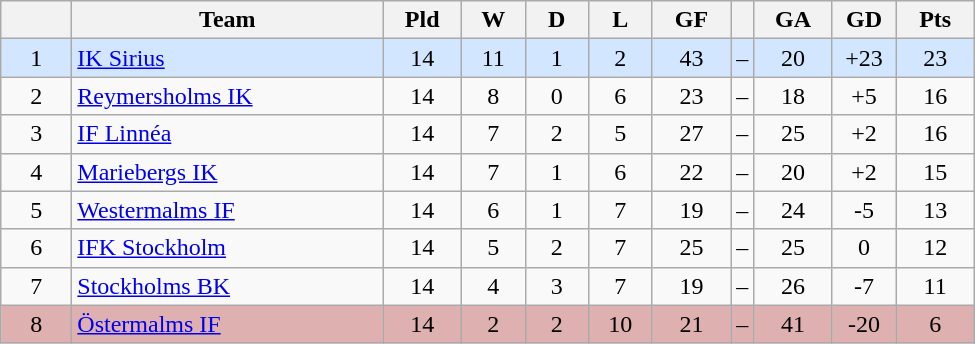<table class="wikitable" style="text-align: center;">
<tr>
<th style="width: 40px;"></th>
<th style="width: 200px;">Team</th>
<th style="width: 45px;">Pld</th>
<th style="width: 35px;">W</th>
<th style="width: 35px;">D</th>
<th style="width: 35px;">L</th>
<th style="width: 45px;">GF</th>
<th></th>
<th style="width: 45px;">GA</th>
<th style="width: 35px;">GD</th>
<th style="width: 45px;">Pts</th>
</tr>
<tr style="background: #d2e6ff">
<td>1</td>
<td style="text-align: left;"><a href='#'>IK Sirius</a></td>
<td>14</td>
<td>11</td>
<td>1</td>
<td>2</td>
<td>43</td>
<td>–</td>
<td>20</td>
<td>+23</td>
<td>23</td>
</tr>
<tr>
<td>2</td>
<td style="text-align: left;"><a href='#'>Reymersholms IK</a></td>
<td>14</td>
<td>8</td>
<td>0</td>
<td>6</td>
<td>23</td>
<td>–</td>
<td>18</td>
<td>+5</td>
<td>16</td>
</tr>
<tr>
<td>3</td>
<td style="text-align: left;"><a href='#'>IF Linnéa</a></td>
<td>14</td>
<td>7</td>
<td>2</td>
<td>5</td>
<td>27</td>
<td>–</td>
<td>25</td>
<td>+2</td>
<td>16</td>
</tr>
<tr>
<td>4</td>
<td style="text-align: left;"><a href='#'>Mariebergs IK</a></td>
<td>14</td>
<td>7</td>
<td>1</td>
<td>6</td>
<td>22</td>
<td>–</td>
<td>20</td>
<td>+2</td>
<td>15</td>
</tr>
<tr>
<td>5</td>
<td style="text-align: left;"><a href='#'>Westermalms IF</a></td>
<td>14</td>
<td>6</td>
<td>1</td>
<td>7</td>
<td>19</td>
<td>–</td>
<td>24</td>
<td>-5</td>
<td>13</td>
</tr>
<tr>
<td>6</td>
<td style="text-align: left;"><a href='#'>IFK Stockholm</a></td>
<td>14</td>
<td>5</td>
<td>2</td>
<td>7</td>
<td>25</td>
<td>–</td>
<td>25</td>
<td>0</td>
<td>12</td>
</tr>
<tr>
<td>7</td>
<td style="text-align: left;"><a href='#'>Stockholms BK</a></td>
<td>14</td>
<td>4</td>
<td>3</td>
<td>7</td>
<td>19</td>
<td>–</td>
<td>26</td>
<td>-7</td>
<td>11</td>
</tr>
<tr style="background: #deb0b0">
<td>8</td>
<td style="text-align: left;"><a href='#'>Östermalms IF</a></td>
<td>14</td>
<td>2</td>
<td>2</td>
<td>10</td>
<td>21</td>
<td>–</td>
<td>41</td>
<td>-20</td>
<td>6</td>
</tr>
</table>
